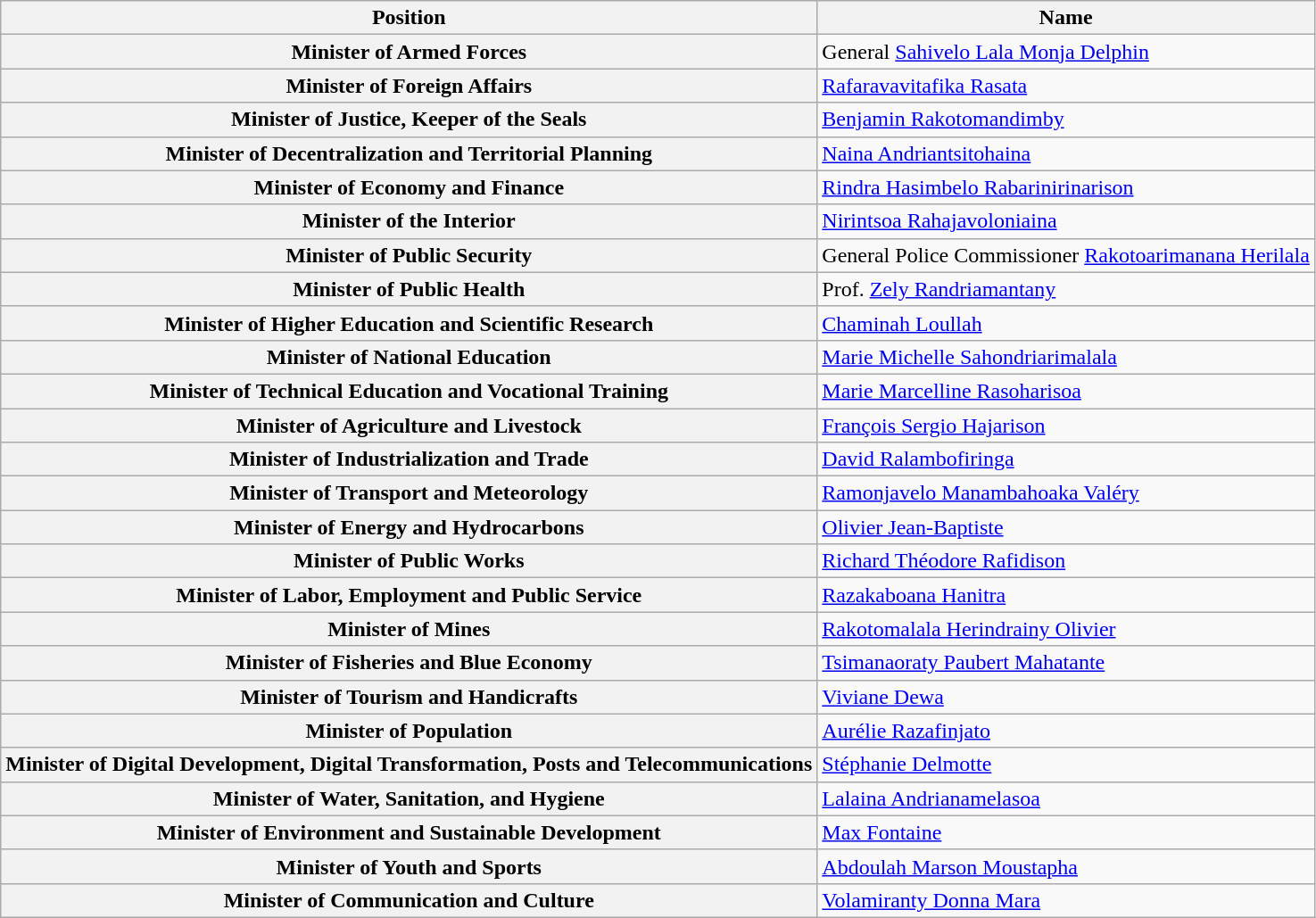<table class="wikitable">
<tr>
<th style="background-color:#f2f2f2; text-align:center;">Position</th>
<th style="background-color:#f2f2f2; text-align:center;">Name</th>
</tr>
<tr>
<td style="background-color:#f2f2f2; text-align:center; font-weight:bold;">Minister of Armed Forces</td>
<td>General <a href='#'>Sahivelo Lala Monja Delphin</a></td>
</tr>
<tr>
<td style="background-color:#f2f2f2; text-align:center; font-weight:bold;">Minister of Foreign Affairs</td>
<td><a href='#'>Rafaravavitafika Rasata</a></td>
</tr>
<tr>
<td style="background-color:#f2f2f2; text-align:center; font-weight:bold;">Minister of Justice, Keeper of the Seals</td>
<td><a href='#'>Benjamin Rakotomandimby</a></td>
</tr>
<tr>
<td style="background-color:#f2f2f2; text-align:center; font-weight:bold;">Minister of Decentralization and Territorial Planning</td>
<td><a href='#'>Naina Andriantsitohaina</a></td>
</tr>
<tr>
<td style="background-color:#f2f2f2; text-align:center; font-weight:bold;">Minister of Economy and Finance</td>
<td><a href='#'>Rindra Hasimbelo Rabarinirinarison</a></td>
</tr>
<tr>
<td style="background-color:#f2f2f2; text-align:center; font-weight:bold;">Minister of the Interior</td>
<td><a href='#'>Nirintsoa Rahajavoloniaina</a></td>
</tr>
<tr>
<td style="background-color:#f2f2f2; text-align:center; font-weight:bold;">Minister of Public Security</td>
<td>General Police Commissioner <a href='#'>Rakotoarimanana Herilala</a></td>
</tr>
<tr>
<td style="background-color:#f2f2f2; text-align:center; font-weight:bold;">Minister of Public Health</td>
<td>Prof. <a href='#'>Zely Randriamantany</a></td>
</tr>
<tr>
<td style="background-color:#f2f2f2; text-align:center; font-weight:bold;">Minister of Higher Education and Scientific Research</td>
<td><a href='#'>Chaminah Loullah</a></td>
</tr>
<tr>
<td style="background-color:#f2f2f2; text-align:center; font-weight:bold;">Minister of National Education</td>
<td><a href='#'>Marie Michelle Sahondriarimalala</a></td>
</tr>
<tr>
<td style="background-color:#f2f2f2; text-align:center; font-weight:bold;">Minister of Technical Education and Vocational Training</td>
<td><a href='#'>Marie Marcelline Rasoharisoa</a></td>
</tr>
<tr>
<td style="background-color:#f2f2f2; text-align:center; font-weight:bold;">Minister of Agriculture and Livestock</td>
<td><a href='#'>François Sergio Hajarison</a></td>
</tr>
<tr>
<td style="background-color:#f2f2f2; text-align:center; font-weight:bold;">Minister of Industrialization and Trade</td>
<td><a href='#'>David Ralambofiringa</a></td>
</tr>
<tr>
<td style="background-color:#f2f2f2; text-align:center; font-weight:bold;">Minister of Transport and Meteorology</td>
<td><a href='#'>Ramonjavelo Manambahoaka Valéry</a></td>
</tr>
<tr>
<td style="background-color:#f2f2f2; text-align:center; font-weight:bold;">Minister of Energy and Hydrocarbons</td>
<td><a href='#'>Olivier Jean-Baptiste</a></td>
</tr>
<tr>
<td style="background-color:#f2f2f2; text-align:center; font-weight:bold;">Minister of Public Works</td>
<td><a href='#'>Richard Théodore Rafidison</a></td>
</tr>
<tr>
<td style="background-color:#f2f2f2; text-align:center; font-weight:bold;">Minister of Labor, Employment and Public Service</td>
<td><a href='#'>Razakaboana Hanitra</a></td>
</tr>
<tr>
<td style="background-color:#f2f2f2; text-align:center; font-weight:bold;">Minister of Mines</td>
<td><a href='#'>Rakotomalala Herindrainy Olivier</a></td>
</tr>
<tr>
<td style="background-color:#f2f2f2; text-align:center; font-weight:bold;">Minister of Fisheries and Blue Economy</td>
<td><a href='#'>Tsimanaoraty Paubert Mahatante</a></td>
</tr>
<tr>
<td style="background-color:#f2f2f2; text-align:center; font-weight:bold;">Minister of Tourism and Handicrafts</td>
<td><a href='#'>Viviane Dewa</a></td>
</tr>
<tr>
<td style="background-color:#f2f2f2; text-align:center; font-weight:bold;">Minister of Population</td>
<td><a href='#'>Aurélie Razafinjato</a></td>
</tr>
<tr>
<td style="background-color:#f2f2f2; text-align:center; font-weight:bold;">Minister of Digital Development, Digital Transformation, Posts and Telecommunications</td>
<td><a href='#'>Stéphanie Delmotte</a></td>
</tr>
<tr>
<td style="background-color:#f2f2f2; text-align:center; font-weight:bold;">Minister of Water, Sanitation, and Hygiene</td>
<td><a href='#'>Lalaina Andrianamelasoa</a></td>
</tr>
<tr>
<td style="background-color:#f2f2f2; text-align:center; font-weight:bold;">Minister of Environment and Sustainable Development</td>
<td><a href='#'>Max Fontaine</a></td>
</tr>
<tr>
<td style="background-color:#f2f2f2; text-align:center; font-weight:bold;">Minister of Youth and Sports</td>
<td><a href='#'>Abdoulah Marson Moustapha</a></td>
</tr>
<tr>
<td style="background-color:#f2f2f2; text-align:center; font-weight:bold;">Minister of Communication and Culture</td>
<td><a href='#'>Volamiranty Donna Mara</a></td>
</tr>
</table>
